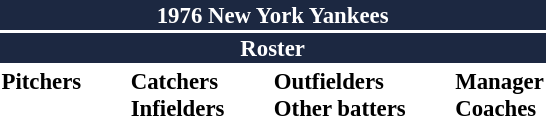<table class="toccolours" style="font-size: 95%;">
<tr>
<th colspan="10" style="background-color: #1c2841; color: white; text-align: center;">1976 New York Yankees</th>
</tr>
<tr>
<td colspan="10" style="background-color: #1c2841; color: white; text-align: center;"><strong>Roster</strong></td>
</tr>
<tr>
<td valign="top"><strong>Pitchers</strong><br>












</td>
<td width="25px"></td>
<td valign="top"><strong>Catchers</strong><br>



<strong>Infielders</strong>







</td>
<td width="25px"></td>
<td valign="top"><strong>Outfielders</strong><br>












<strong>Other batters</strong>
</td>
<td width="25px"></td>
<td valign="top"><strong>Manager</strong><br>
<strong>Coaches</strong>




</td>
</tr>
</table>
